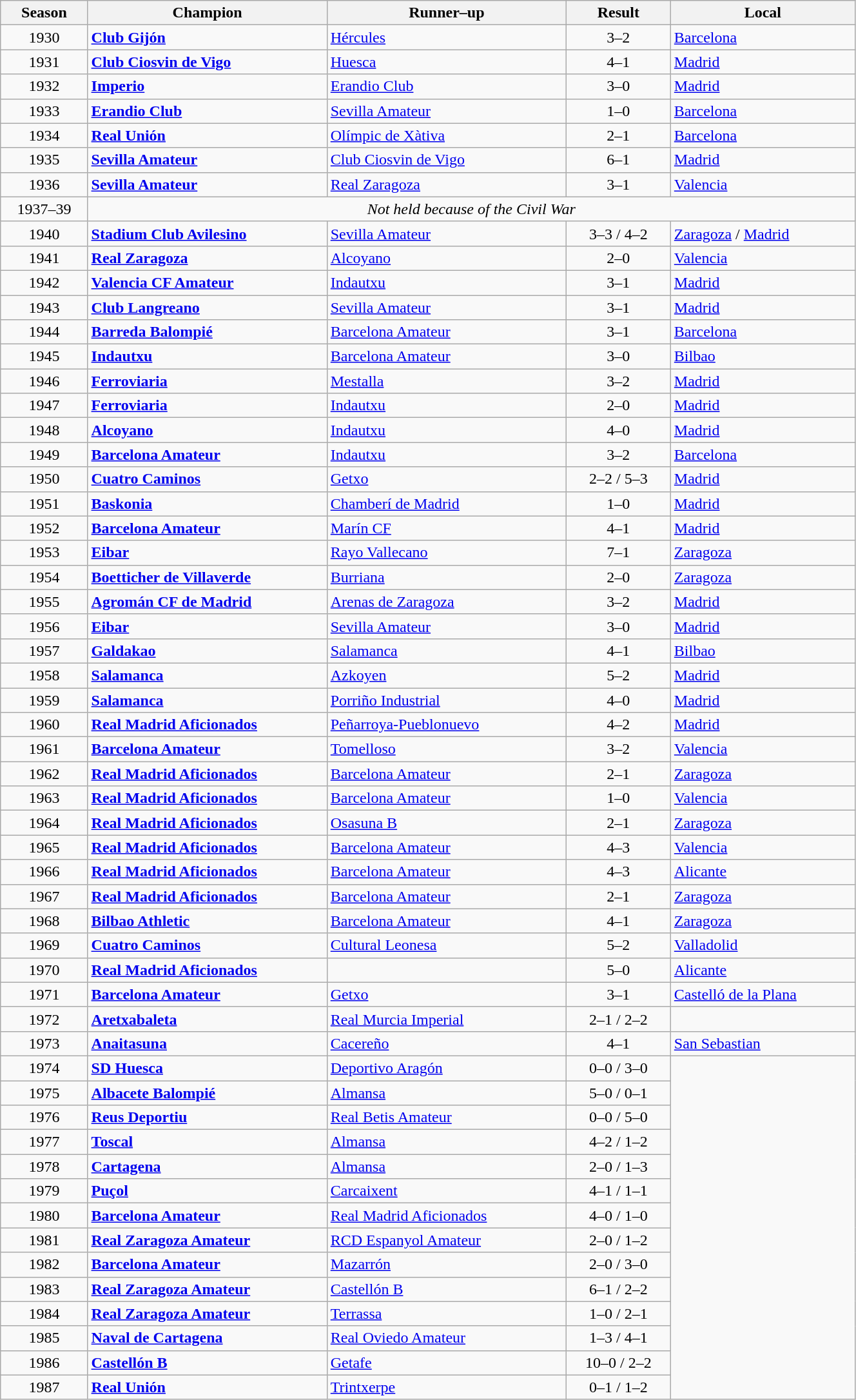<table class=wikitable width=70%>
<tr>
<th>Season</th>
<th width=28%>Champion</th>
<th width=28%>Runner–up</th>
<th>Result</th>
<th>Local</th>
</tr>
<tr>
<td align=center>1930</td>
<td> <strong><a href='#'>Club Gijón</a></strong></td>
<td><a href='#'>Hércules</a></td>
<td align=center>3–2</td>
<td><a href='#'>Barcelona</a></td>
</tr>
<tr>
<td align=center>1931</td>
<td> <strong><a href='#'>Club Ciosvin de Vigo</a></strong></td>
<td><a href='#'>Huesca</a></td>
<td align=center>4–1</td>
<td><a href='#'>Madrid</a></td>
</tr>
<tr>
<td align=center>1932</td>
<td> <strong><a href='#'>Imperio</a></strong></td>
<td><a href='#'>Erandio Club</a></td>
<td align=center>3–0</td>
<td><a href='#'>Madrid</a></td>
</tr>
<tr>
<td align=center>1933</td>
<td> <strong><a href='#'>Erandio Club</a></strong></td>
<td><a href='#'>Sevilla Amateur</a></td>
<td align=center>1–0</td>
<td><a href='#'>Barcelona</a></td>
</tr>
<tr>
<td align=center>1934</td>
<td> <strong><a href='#'>Real Unión</a></strong></td>
<td><a href='#'>Olímpic de Xàtiva</a></td>
<td align=center>2–1</td>
<td><a href='#'>Barcelona</a></td>
</tr>
<tr>
<td align=center>1935</td>
<td> <strong><a href='#'>Sevilla Amateur</a></strong></td>
<td><a href='#'>Club Ciosvin de Vigo</a></td>
<td align=center>6–1</td>
<td><a href='#'>Madrid</a></td>
</tr>
<tr>
<td align=center>1936</td>
<td> <strong><a href='#'>Sevilla Amateur</a></strong></td>
<td><a href='#'>Real Zaragoza</a></td>
<td align=center>3–1</td>
<td><a href='#'>Valencia</a></td>
</tr>
<tr>
<td align=center>1937–39</td>
<td colspan=4 align=center><em>Not held because of the Civil War</em></td>
</tr>
<tr>
<td align=center>1940</td>
<td> <strong><a href='#'>Stadium Club Avilesino</a></strong></td>
<td><a href='#'>Sevilla Amateur</a></td>
<td align=center>3–3 / 4–2</td>
<td><a href='#'>Zaragoza</a> / <a href='#'>Madrid</a></td>
</tr>
<tr>
<td align=center>1941</td>
<td> <strong><a href='#'>Real Zaragoza</a></strong></td>
<td><a href='#'>Alcoyano</a></td>
<td align=center>2–0</td>
<td><a href='#'>Valencia</a></td>
</tr>
<tr>
<td align=center>1942</td>
<td> <strong><a href='#'>Valencia CF Amateur</a></strong></td>
<td><a href='#'>Indautxu</a></td>
<td align=center>3–1</td>
<td><a href='#'>Madrid</a></td>
</tr>
<tr>
<td align=center>1943</td>
<td> <strong><a href='#'>Club Langreano</a></strong></td>
<td><a href='#'>Sevilla Amateur</a></td>
<td align=center>3–1</td>
<td><a href='#'>Madrid</a></td>
</tr>
<tr>
<td align=center>1944</td>
<td> <strong><a href='#'>Barreda Balompié</a></strong></td>
<td><a href='#'>Barcelona Amateur</a></td>
<td align=center>3–1</td>
<td><a href='#'>Barcelona</a></td>
</tr>
<tr>
<td align=center>1945</td>
<td> <strong><a href='#'>Indautxu</a></strong></td>
<td><a href='#'>Barcelona Amateur</a></td>
<td align=center>3–0</td>
<td><a href='#'>Bilbao</a></td>
</tr>
<tr>
<td align=center>1946</td>
<td> <strong><a href='#'>Ferroviaria</a></strong></td>
<td><a href='#'>Mestalla</a></td>
<td align=center>3–2</td>
<td><a href='#'>Madrid</a></td>
</tr>
<tr>
<td align=center>1947</td>
<td> <strong><a href='#'>Ferroviaria</a></strong></td>
<td><a href='#'>Indautxu</a></td>
<td align=center>2–0</td>
<td><a href='#'>Madrid</a></td>
</tr>
<tr>
<td align=center>1948</td>
<td> <strong><a href='#'>Alcoyano</a></strong></td>
<td><a href='#'>Indautxu</a></td>
<td align=center>4–0</td>
<td><a href='#'>Madrid</a></td>
</tr>
<tr>
<td align=center>1949</td>
<td> <strong><a href='#'>Barcelona Amateur</a></strong></td>
<td><a href='#'>Indautxu</a></td>
<td align=center>3–2</td>
<td><a href='#'>Barcelona</a></td>
</tr>
<tr>
<td align=center>1950</td>
<td> <strong><a href='#'>Cuatro Caminos</a></strong></td>
<td><a href='#'>Getxo</a></td>
<td align=center>2–2 / 5–3</td>
<td><a href='#'>Madrid</a></td>
</tr>
<tr>
<td align=center>1951</td>
<td> <strong><a href='#'>Baskonia</a></strong></td>
<td><a href='#'>Chamberí de Madrid</a></td>
<td align=center>1–0</td>
<td><a href='#'>Madrid</a></td>
</tr>
<tr>
<td align=center>1952</td>
<td> <strong><a href='#'>Barcelona Amateur</a></strong></td>
<td><a href='#'>Marín CF</a></td>
<td align=center>4–1</td>
<td><a href='#'>Madrid</a></td>
</tr>
<tr>
<td align=center>1953</td>
<td> <strong><a href='#'>Eibar</a></strong></td>
<td><a href='#'>Rayo Vallecano</a></td>
<td align=center>7–1</td>
<td><a href='#'>Zaragoza</a></td>
</tr>
<tr>
<td align=center>1954</td>
<td> <strong><a href='#'>Boetticher de Villaverde</a></strong></td>
<td><a href='#'>Burriana</a></td>
<td align=center>2–0</td>
<td><a href='#'>Zaragoza</a></td>
</tr>
<tr>
<td align=center>1955</td>
<td> <strong><a href='#'>Agromán CF de Madrid</a></strong></td>
<td><a href='#'>Arenas de Zaragoza</a></td>
<td align=center>3–2</td>
<td><a href='#'>Madrid</a></td>
</tr>
<tr>
<td align=center>1956</td>
<td> <strong><a href='#'>Eibar</a></strong></td>
<td><a href='#'>Sevilla Amateur</a></td>
<td align=center>3–0</td>
<td><a href='#'>Madrid</a></td>
</tr>
<tr>
<td align=center>1957</td>
<td> <strong><a href='#'>Galdakao</a></strong></td>
<td><a href='#'>Salamanca</a></td>
<td align=center>4–1</td>
<td><a href='#'>Bilbao</a></td>
</tr>
<tr>
<td align=center>1958</td>
<td> <strong><a href='#'>Salamanca</a></strong></td>
<td><a href='#'>Azkoyen</a></td>
<td align=center>5–2</td>
<td><a href='#'>Madrid</a></td>
</tr>
<tr>
<td align=center>1959</td>
<td> <strong><a href='#'>Salamanca</a></strong></td>
<td><a href='#'>Porriño Industrial</a></td>
<td align=center>4–0</td>
<td><a href='#'>Madrid</a></td>
</tr>
<tr>
<td align=center>1960</td>
<td> <strong><a href='#'>Real Madrid Aficionados</a></strong></td>
<td><a href='#'>Peñarroya-Pueblonuevo</a></td>
<td align=center>4–2</td>
<td><a href='#'>Madrid</a></td>
</tr>
<tr>
<td align=center>1961</td>
<td> <strong><a href='#'>Barcelona Amateur</a></strong></td>
<td><a href='#'>Tomelloso</a></td>
<td align=center>3–2</td>
<td><a href='#'>Valencia</a></td>
</tr>
<tr>
<td align=center>1962</td>
<td> <strong><a href='#'>Real Madrid Aficionados</a></strong></td>
<td><a href='#'>Barcelona Amateur</a></td>
<td align=center>2–1</td>
<td><a href='#'>Zaragoza</a></td>
</tr>
<tr>
<td align=center>1963</td>
<td> <strong><a href='#'>Real Madrid Aficionados</a></strong></td>
<td><a href='#'>Barcelona Amateur</a></td>
<td align=center>1–0</td>
<td><a href='#'>Valencia</a></td>
</tr>
<tr>
<td align=center>1964</td>
<td> <strong><a href='#'>Real Madrid Aficionados</a></strong></td>
<td><a href='#'>Osasuna B</a></td>
<td align=center>2–1</td>
<td><a href='#'>Zaragoza</a></td>
</tr>
<tr>
<td align=center>1965</td>
<td> <strong><a href='#'>Real Madrid Aficionados</a></strong></td>
<td><a href='#'>Barcelona Amateur</a></td>
<td align=center>4–3</td>
<td><a href='#'>Valencia</a></td>
</tr>
<tr>
<td align=center>1966</td>
<td> <strong><a href='#'>Real Madrid Aficionados</a></strong></td>
<td><a href='#'>Barcelona Amateur</a></td>
<td align=center>4–3</td>
<td><a href='#'>Alicante</a></td>
</tr>
<tr>
<td align=center>1967</td>
<td> <strong><a href='#'>Real Madrid Aficionados</a></strong></td>
<td><a href='#'>Barcelona Amateur</a></td>
<td align=center>2–1</td>
<td><a href='#'>Zaragoza</a></td>
</tr>
<tr>
<td align=center>1968</td>
<td> <strong><a href='#'>Bilbao Athletic</a></strong></td>
<td><a href='#'>Barcelona Amateur</a></td>
<td align=center>4–1</td>
<td><a href='#'>Zaragoza</a></td>
</tr>
<tr>
<td align=center>1969</td>
<td> <strong><a href='#'>Cuatro Caminos</a></strong></td>
<td><a href='#'>Cultural Leonesa</a></td>
<td align=center>5–2</td>
<td><a href='#'>Valladolid</a></td>
</tr>
<tr>
<td align=center>1970</td>
<td> <strong><a href='#'>Real Madrid Aficionados</a></strong></td>
<td></td>
<td align=center>5–0</td>
<td><a href='#'>Alicante</a></td>
</tr>
<tr>
<td align=center>1971</td>
<td> <strong><a href='#'>Barcelona Amateur</a></strong></td>
<td><a href='#'>Getxo</a></td>
<td align=center>3–1</td>
<td><a href='#'>Castelló de la Plana</a></td>
</tr>
<tr>
<td align=center>1972</td>
<td> <strong><a href='#'>Aretxabaleta</a></strong></td>
<td><a href='#'>Real Murcia Imperial</a></td>
<td align=center>2–1 / 2–2</td>
</tr>
<tr>
<td align=center>1973</td>
<td> <strong><a href='#'>Anaitasuna</a></strong></td>
<td><a href='#'>Cacereño</a></td>
<td align=center>4–1</td>
<td><a href='#'>San Sebastian</a></td>
</tr>
<tr>
<td align=center>1974</td>
<td> <strong><a href='#'>SD Huesca</a></strong></td>
<td><a href='#'>Deportivo Aragón</a></td>
<td align=center>0–0 / 3–0</td>
</tr>
<tr>
<td align=center>1975</td>
<td> <strong><a href='#'>Albacete Balompié</a></strong></td>
<td><a href='#'>Almansa</a></td>
<td align=center>5–0 / 0–1</td>
</tr>
<tr>
<td align=center>1976</td>
<td> <strong><a href='#'>Reus Deportiu</a></strong></td>
<td><a href='#'>Real Betis Amateur</a></td>
<td align=center>0–0 / 5–0</td>
</tr>
<tr>
<td align=center>1977</td>
<td> <strong><a href='#'>Toscal</a></strong></td>
<td><a href='#'>Almansa</a></td>
<td align=center>4–2 / 1–2</td>
</tr>
<tr>
<td align=center>1978</td>
<td> <strong><a href='#'>Cartagena</a></strong></td>
<td><a href='#'>Almansa</a></td>
<td align=center>2–0 / 1–3</td>
</tr>
<tr>
<td align=center>1979</td>
<td> <strong><a href='#'>Puçol</a></strong></td>
<td><a href='#'>Carcaixent</a></td>
<td align=center>4–1 / 1–1</td>
</tr>
<tr>
<td align=center>1980</td>
<td> <strong><a href='#'>Barcelona Amateur</a></strong></td>
<td><a href='#'>Real Madrid Aficionados</a></td>
<td align=center>4–0 / 1–0</td>
</tr>
<tr>
<td align=center>1981</td>
<td> <strong><a href='#'>Real Zaragoza Amateur</a></strong></td>
<td><a href='#'>RCD Espanyol Amateur</a></td>
<td align=center>2–0 / 1–2</td>
</tr>
<tr>
<td align=center>1982</td>
<td> <strong><a href='#'>Barcelona Amateur</a></strong></td>
<td><a href='#'>Mazarrón</a></td>
<td align=center>2–0 / 3–0</td>
</tr>
<tr>
<td align=center>1983</td>
<td> <strong><a href='#'>Real Zaragoza Amateur</a></strong></td>
<td><a href='#'>Castellón B</a></td>
<td align=center>6–1 / 2–2</td>
</tr>
<tr>
<td align=center>1984</td>
<td> <strong><a href='#'>Real Zaragoza Amateur</a></strong></td>
<td><a href='#'>Terrassa</a></td>
<td align=center>1–0 / 2–1</td>
</tr>
<tr>
<td align=center>1985</td>
<td> <strong><a href='#'>Naval de Cartagena</a></strong></td>
<td><a href='#'>Real Oviedo Amateur</a></td>
<td align=center>1–3 / 4–1</td>
</tr>
<tr>
<td align=center>1986</td>
<td> <strong><a href='#'>Castellón B</a></strong></td>
<td><a href='#'>Getafe</a></td>
<td align=center>10–0 / 2–2</td>
</tr>
<tr>
<td align=center>1987</td>
<td> <strong><a href='#'>Real Unión</a></strong></td>
<td><a href='#'>Trintxerpe</a></td>
<td align=center>0–1 / 1–2</td>
</tr>
</table>
